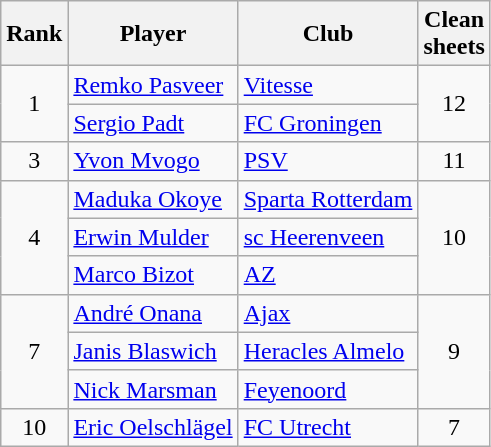<table class="wikitable" style="text-align:center">
<tr>
<th>Rank</th>
<th>Player</th>
<th>Club</th>
<th>Clean<br>sheets</th>
</tr>
<tr>
<td rowspan="2">1</td>
<td align="left"> <a href='#'>Remko Pasveer</a></td>
<td align="left"><a href='#'>Vitesse</a></td>
<td rowspan="2">12</td>
</tr>
<tr>
<td align="left"> <a href='#'>Sergio Padt</a></td>
<td align="left"><a href='#'>FC Groningen</a></td>
</tr>
<tr>
<td>3</td>
<td align="left"> <a href='#'>Yvon Mvogo</a></td>
<td align="left"><a href='#'>PSV</a></td>
<td>11</td>
</tr>
<tr>
<td rowspan="3">4</td>
<td align="left"> <a href='#'>Maduka Okoye</a></td>
<td align="left"><a href='#'>Sparta Rotterdam</a></td>
<td rowspan="3">10</td>
</tr>
<tr>
<td align="left"> <a href='#'>Erwin Mulder</a></td>
<td align="left"><a href='#'>sc Heerenveen</a></td>
</tr>
<tr>
<td align="left"> <a href='#'>Marco Bizot</a></td>
<td align="left"><a href='#'>AZ</a></td>
</tr>
<tr>
<td rowspan="3">7</td>
<td align="left"> <a href='#'>André Onana</a></td>
<td align="left"><a href='#'>Ajax</a></td>
<td rowspan="3">9</td>
</tr>
<tr>
<td align="left"> <a href='#'>Janis Blaswich</a></td>
<td align="left"><a href='#'>Heracles Almelo</a></td>
</tr>
<tr>
<td align="left"> <a href='#'>Nick Marsman</a></td>
<td align="left"><a href='#'>Feyenoord</a></td>
</tr>
<tr>
<td>10</td>
<td align="left"> <a href='#'>Eric Oelschlägel</a></td>
<td align="left"><a href='#'>FC Utrecht</a></td>
<td>7</td>
</tr>
</table>
